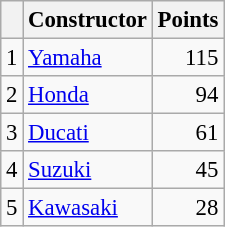<table class="wikitable" style="font-size: 95%;">
<tr>
<th></th>
<th>Constructor</th>
<th>Points</th>
</tr>
<tr>
<td align=center>1</td>
<td> <a href='#'>Yamaha</a></td>
<td align=right>115</td>
</tr>
<tr>
<td align=center>2</td>
<td> <a href='#'>Honda</a></td>
<td align=right>94</td>
</tr>
<tr>
<td align=center>3</td>
<td> <a href='#'>Ducati</a></td>
<td align=right>61</td>
</tr>
<tr>
<td align=center>4</td>
<td> <a href='#'>Suzuki</a></td>
<td align=right>45</td>
</tr>
<tr>
<td align=center>5</td>
<td> <a href='#'>Kawasaki</a></td>
<td align=right>28</td>
</tr>
</table>
